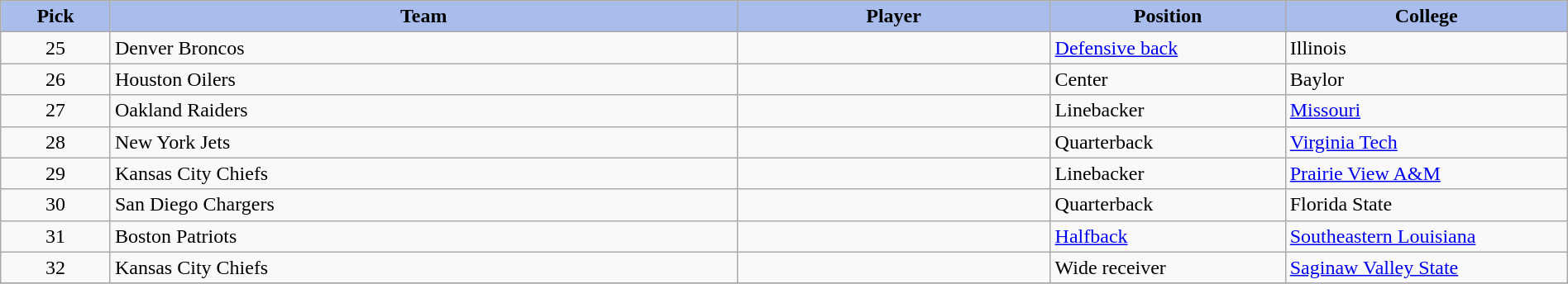<table class="wikitable sortable sortable" style="width: 100%">
<tr>
<th style="background:#A8BDEC;" width=7%>Pick</th>
<th style="background:#A8BDEC;" width=40%>Team</th>
<th style="background:#A8BDEC;" width=20%>Player</th>
<th style="background:#A8BDEC;" width=15%>Position</th>
<th style="background:#A8BDEC;" width=20%>College</th>
</tr>
<tr>
<td align=center>25</td>
<td>Denver Broncos</td>
<td></td>
<td><a href='#'>Defensive back</a></td>
<td>Illinois</td>
</tr>
<tr>
<td align=center>26</td>
<td>Houston Oilers</td>
<td></td>
<td>Center</td>
<td>Baylor</td>
</tr>
<tr>
<td align=center>27</td>
<td>Oakland Raiders</td>
<td></td>
<td>Linebacker</td>
<td><a href='#'>Missouri</a></td>
</tr>
<tr>
<td align=center>28</td>
<td>New York Jets</td>
<td></td>
<td>Quarterback</td>
<td><a href='#'>Virginia Tech</a></td>
</tr>
<tr>
<td align=center>29</td>
<td>Kansas City Chiefs</td>
<td></td>
<td>Linebacker</td>
<td><a href='#'>Prairie View A&M</a></td>
</tr>
<tr>
<td align=center>30</td>
<td>San Diego Chargers</td>
<td></td>
<td>Quarterback</td>
<td>Florida State</td>
</tr>
<tr>
<td align=center>31</td>
<td>Boston Patriots</td>
<td></td>
<td><a href='#'>Halfback</a></td>
<td><a href='#'>Southeastern Louisiana</a></td>
</tr>
<tr>
<td align=center>32</td>
<td>Kansas City Chiefs </td>
<td></td>
<td>Wide receiver</td>
<td><a href='#'>Saginaw Valley State</a></td>
</tr>
<tr>
</tr>
</table>
